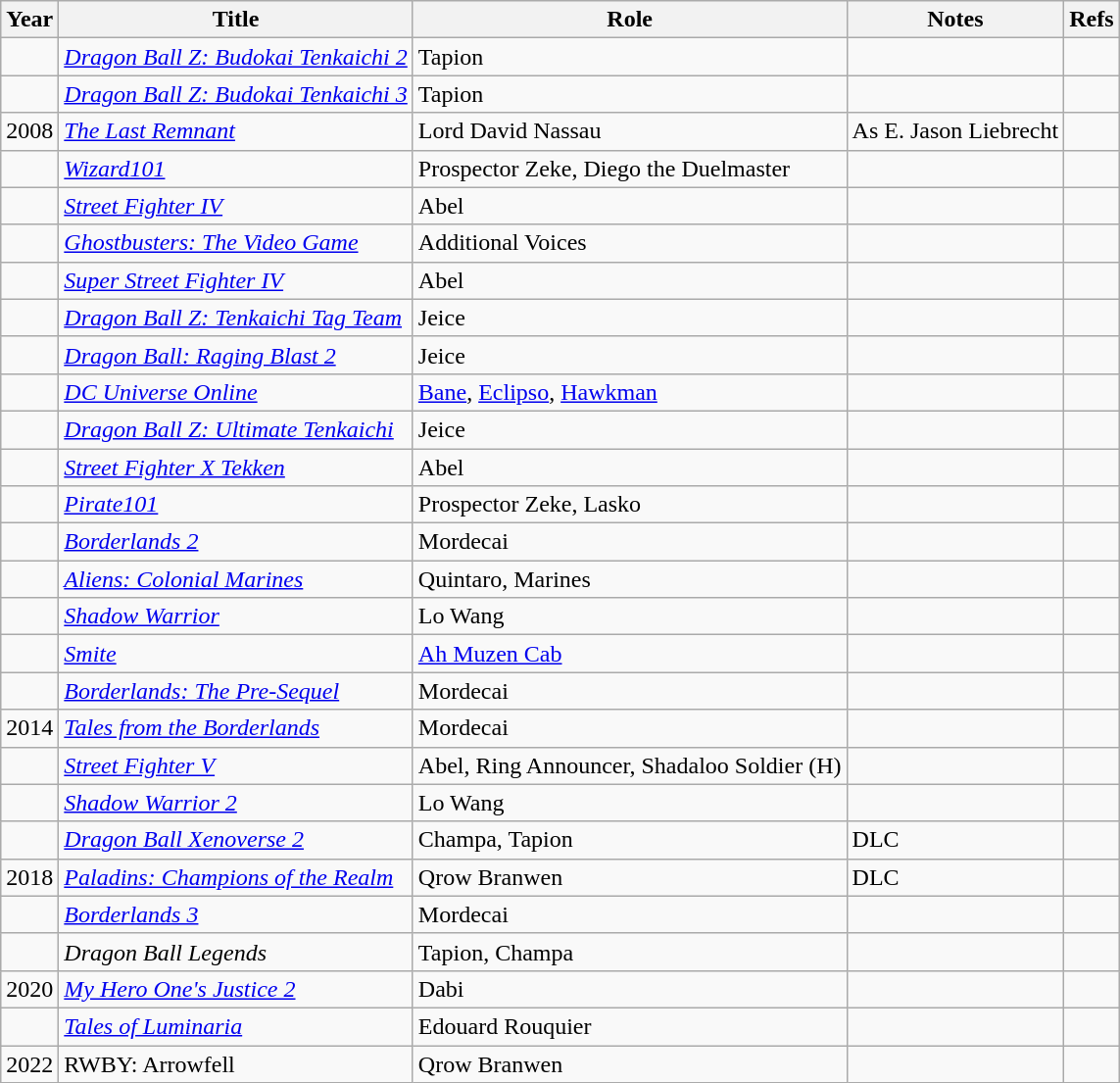<table class="wikitable sortable">
<tr>
<th>Year</th>
<th>Title</th>
<th>Role</th>
<th class="unsortable">Notes</th>
<th class="unsortable">Refs</th>
</tr>
<tr>
<td></td>
<td><em><a href='#'>Dragon Ball Z: Budokai Tenkaichi 2</a></em></td>
<td>Tapion</td>
<td></td>
<td></td>
</tr>
<tr>
<td></td>
<td><em><a href='#'>Dragon Ball Z: Budokai Tenkaichi 3</a></em></td>
<td>Tapion</td>
<td></td>
<td></td>
</tr>
<tr>
<td>2008</td>
<td><em><a href='#'>The Last Remnant</a></em></td>
<td>Lord David Nassau</td>
<td>As E. Jason Liebrecht</td>
<td></td>
</tr>
<tr>
<td></td>
<td><em><a href='#'>Wizard101</a></em></td>
<td>Prospector Zeke, Diego the Duelmaster</td>
<td></td>
<td></td>
</tr>
<tr>
<td></td>
<td><em><a href='#'>Street Fighter IV</a></em></td>
<td>Abel</td>
<td></td>
<td></td>
</tr>
<tr>
<td></td>
<td><em><a href='#'>Ghostbusters: The Video Game</a></em></td>
<td>Additional Voices</td>
<td></td>
<td></td>
</tr>
<tr>
<td></td>
<td><em><a href='#'>Super Street Fighter IV</a></em></td>
<td>Abel</td>
<td></td>
<td></td>
</tr>
<tr>
<td></td>
<td><em><a href='#'>Dragon Ball Z: Tenkaichi Tag Team</a></em></td>
<td>Jeice</td>
<td></td>
<td></td>
</tr>
<tr>
<td></td>
<td><em><a href='#'>Dragon Ball: Raging Blast 2</a></em></td>
<td>Jeice</td>
<td></td>
<td></td>
</tr>
<tr>
<td></td>
<td><em><a href='#'>DC Universe Online</a></em></td>
<td><a href='#'>Bane</a>, <a href='#'>Eclipso</a>, <a href='#'>Hawkman</a></td>
<td></td>
<td></td>
</tr>
<tr>
<td></td>
<td><em><a href='#'>Dragon Ball Z: Ultimate Tenkaichi</a></em></td>
<td>Jeice</td>
<td></td>
<td></td>
</tr>
<tr>
<td></td>
<td><em><a href='#'>Street Fighter X Tekken</a></em></td>
<td>Abel</td>
<td></td>
<td></td>
</tr>
<tr>
<td></td>
<td><em><a href='#'>Pirate101</a></em></td>
<td>Prospector Zeke, Lasko</td>
<td></td>
<td></td>
</tr>
<tr>
<td></td>
<td><em><a href='#'>Borderlands 2</a></em></td>
<td>Mordecai</td>
<td></td>
<td></td>
</tr>
<tr>
<td></td>
<td><em><a href='#'>Aliens: Colonial Marines</a></em></td>
<td>Quintaro, Marines</td>
<td></td>
<td></td>
</tr>
<tr>
<td></td>
<td><em><a href='#'>Shadow Warrior</a></em></td>
<td>Lo Wang</td>
<td></td>
<td></td>
</tr>
<tr>
<td></td>
<td><em><a href='#'>Smite</a></em></td>
<td><a href='#'>Ah Muzen Cab</a></td>
<td></td>
<td></td>
</tr>
<tr>
<td></td>
<td><em><a href='#'>Borderlands: The Pre-Sequel</a></em></td>
<td>Mordecai</td>
<td></td>
<td></td>
</tr>
<tr>
<td>2014</td>
<td><em><a href='#'>Tales from the Borderlands</a></em></td>
<td>Mordecai</td>
<td></td>
<td></td>
</tr>
<tr>
<td></td>
<td><em><a href='#'>Street Fighter V</a></em></td>
<td>Abel, Ring Announcer, Shadaloo Soldier (H)</td>
<td></td>
<td></td>
</tr>
<tr>
<td></td>
<td><em><a href='#'>Shadow Warrior 2</a></em></td>
<td>Lo Wang</td>
<td></td>
<td></td>
</tr>
<tr>
<td></td>
<td><em><a href='#'>Dragon Ball Xenoverse 2</a></em></td>
<td>Champa, Tapion</td>
<td>DLC</td>
<td></td>
</tr>
<tr>
<td>2018</td>
<td><em><a href='#'>Paladins: Champions of the Realm</a></em></td>
<td>Qrow Branwen</td>
<td>DLC</td>
<td></td>
</tr>
<tr>
<td></td>
<td><em><a href='#'>Borderlands 3</a></em></td>
<td>Mordecai</td>
<td></td>
<td></td>
</tr>
<tr>
<td></td>
<td><em>Dragon Ball Legends</em></td>
<td>Tapion, Champa</td>
<td></td>
<td></td>
</tr>
<tr>
<td>2020</td>
<td><em><a href='#'>My Hero One's Justice 2</a></em></td>
<td>Dabi</td>
<td></td>
<td></td>
</tr>
<tr>
<td></td>
<td><em><a href='#'>Tales of Luminaria</a></em></td>
<td>Edouard Rouquier</td>
<td></td>
<td></td>
</tr>
<tr>
<td>2022</td>
<td>RWBY: Arrowfell</td>
<td>Qrow Branwen</td>
<td></td>
</tr>
</table>
